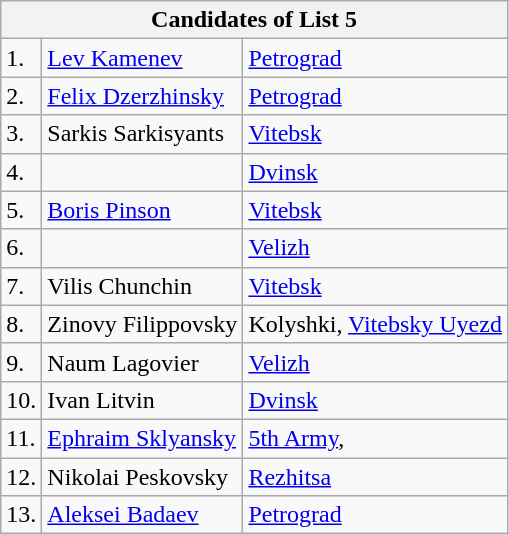<table class=wikitable>
<tr>
<th colspan=3>Candidates of List 5</th>
</tr>
<tr>
<td>1.</td>
<td><a href='#'>Lev Kamenev</a></td>
<td><a href='#'>Petrograd</a></td>
</tr>
<tr>
<td>2.</td>
<td><a href='#'>Felix Dzerzhinsky</a></td>
<td><a href='#'>Petrograd</a></td>
</tr>
<tr>
<td>3.</td>
<td>Sarkis Sarkisyants</td>
<td><a href='#'>Vitebsk</a></td>
</tr>
<tr>
<td>4.</td>
<td></td>
<td><a href='#'>Dvinsk</a></td>
</tr>
<tr>
<td>5.</td>
<td><a href='#'>Boris Pinson</a></td>
<td><a href='#'>Vitebsk</a></td>
</tr>
<tr>
<td>6.</td>
<td></td>
<td><a href='#'>Velizh</a></td>
</tr>
<tr>
<td>7.</td>
<td>Vilis Chunchin</td>
<td><a href='#'>Vitebsk</a></td>
</tr>
<tr>
<td>8.</td>
<td>Zinovy Filippovsky</td>
<td>Kolyshki, <a href='#'>Vitebsky Uyezd</a></td>
</tr>
<tr>
<td>9.</td>
<td>Naum Lagovier</td>
<td><a href='#'>Velizh</a></td>
</tr>
<tr>
<td>10.</td>
<td>Ivan Litvin</td>
<td><a href='#'>Dvinsk</a></td>
</tr>
<tr>
<td>11.</td>
<td><a href='#'>Ephraim Sklyansky</a></td>
<td><a href='#'>5th Army</a>, </td>
</tr>
<tr>
<td>12.</td>
<td>Nikolai Peskovsky</td>
<td><a href='#'>Rezhitsa</a></td>
</tr>
<tr>
<td>13.</td>
<td><a href='#'>Aleksei Badaev</a></td>
<td><a href='#'>Petrograd</a></td>
</tr>
</table>
